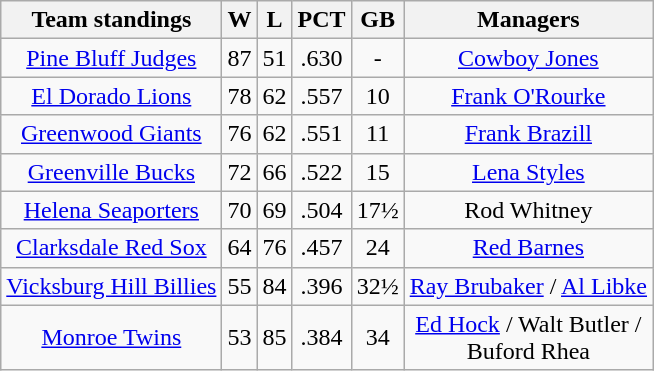<table class="wikitable" style="text-align:center">
<tr>
<th>Team standings</th>
<th>W</th>
<th>L</th>
<th>PCT</th>
<th>GB</th>
<th>Managers</th>
</tr>
<tr>
<td><a href='#'>Pine Bluff Judges</a></td>
<td>87</td>
<td>51</td>
<td>.630</td>
<td>-</td>
<td><a href='#'>Cowboy Jones</a></td>
</tr>
<tr>
<td><a href='#'>El Dorado Lions</a></td>
<td>78</td>
<td>62</td>
<td>.557</td>
<td>10</td>
<td><a href='#'>Frank O'Rourke</a></td>
</tr>
<tr>
<td><a href='#'>Greenwood Giants</a></td>
<td>76</td>
<td>62</td>
<td>.551</td>
<td>11</td>
<td><a href='#'>Frank Brazill</a></td>
</tr>
<tr>
<td><a href='#'>Greenville Bucks</a></td>
<td>72</td>
<td>66</td>
<td>.522</td>
<td>15</td>
<td><a href='#'>Lena Styles</a></td>
</tr>
<tr>
<td><a href='#'>Helena Seaporters</a></td>
<td>70</td>
<td>69</td>
<td>.504</td>
<td>17½</td>
<td>Rod Whitney</td>
</tr>
<tr>
<td><a href='#'>Clarksdale Red Sox</a></td>
<td>64</td>
<td>76</td>
<td>.457</td>
<td>24</td>
<td><a href='#'>Red Barnes</a></td>
</tr>
<tr>
<td><a href='#'>Vicksburg Hill Billies</a></td>
<td>55</td>
<td>84</td>
<td>.396</td>
<td>32½</td>
<td><a href='#'>Ray Brubaker</a> / <a href='#'>Al Libke</a></td>
</tr>
<tr>
<td><a href='#'>Monroe Twins</a></td>
<td>53</td>
<td>85</td>
<td>.384</td>
<td>34</td>
<td><a href='#'>Ed Hock</a> / Walt Butler /<br> Buford Rhea</td>
</tr>
</table>
